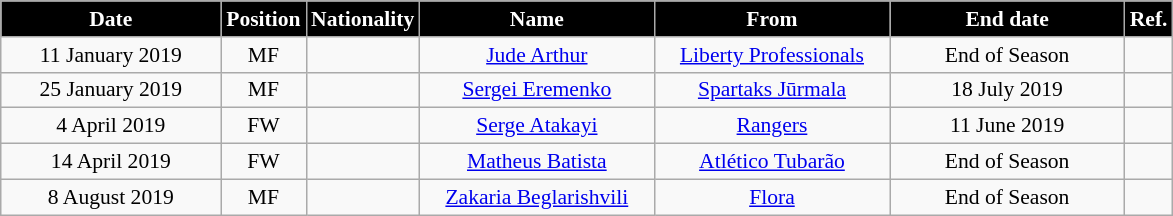<table class="wikitable"  style="text-align:center; font-size:90%; ">
<tr>
<th style="background:black; color:white; width:140px;">Date</th>
<th style="background:black; color:white; width:50px;">Position</th>
<th style="background:black; color:white; width:50px;">Nationality</th>
<th style="background:black; color:white; width:150px;">Name</th>
<th style="background:black; color:white; width:150px;">From</th>
<th style="background:black; color:white; width:150px;">End date</th>
<th style="background:black; color:white; width:20px;">Ref.</th>
</tr>
<tr>
<td>11 January 2019</td>
<td>MF</td>
<td></td>
<td><a href='#'>Jude Arthur</a></td>
<td><a href='#'>Liberty Professionals</a></td>
<td>End of Season</td>
<td></td>
</tr>
<tr>
<td>25 January 2019</td>
<td>MF</td>
<td></td>
<td><a href='#'>Sergei Eremenko</a></td>
<td><a href='#'>Spartaks Jūrmala</a></td>
<td>18 July 2019</td>
<td></td>
</tr>
<tr>
<td>4 April 2019</td>
<td>FW</td>
<td></td>
<td><a href='#'>Serge Atakayi</a></td>
<td><a href='#'>Rangers</a></td>
<td>11 June 2019</td>
<td></td>
</tr>
<tr>
<td>14 April 2019</td>
<td>FW</td>
<td></td>
<td><a href='#'>Matheus Batista</a></td>
<td><a href='#'>Atlético Tubarão</a></td>
<td>End of Season</td>
<td></td>
</tr>
<tr>
<td>8 August 2019</td>
<td>MF</td>
<td></td>
<td><a href='#'>Zakaria Beglarishvili</a></td>
<td><a href='#'>Flora</a></td>
<td>End of Season</td>
<td></td>
</tr>
</table>
